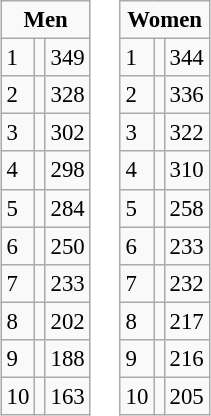<table>
<tr ---- valign="top">
<td><br><table class="wikitable" style="font-size: 95%">
<tr>
<td colspan="3" align="center"><strong>Men</strong></td>
</tr>
<tr>
<td>1</td>
<td align="left"></td>
<td>349</td>
</tr>
<tr>
<td>2</td>
<td align="left"></td>
<td>328</td>
</tr>
<tr>
<td>3</td>
<td align="left"></td>
<td>302</td>
</tr>
<tr>
<td>4</td>
<td align="left"></td>
<td>298</td>
</tr>
<tr>
<td>5</td>
<td align="left"></td>
<td>284</td>
</tr>
<tr>
<td>6</td>
<td align="left"></td>
<td>250</td>
</tr>
<tr>
<td>7</td>
<td align="left"></td>
<td>233</td>
</tr>
<tr>
<td>8</td>
<td align="left"></td>
<td>202</td>
</tr>
<tr>
<td>9</td>
<td align="left"></td>
<td>188</td>
</tr>
<tr>
<td>10</td>
<td align="left"></td>
<td>163</td>
</tr>
</table>
</td>
<td><br><table class="wikitable" style="font-size: 95%">
<tr>
<td colspan="3" align="center"><strong>Women</strong></td>
</tr>
<tr>
<td>1</td>
<td align="left"></td>
<td>344</td>
</tr>
<tr>
<td>2</td>
<td align="left"></td>
<td>336</td>
</tr>
<tr>
<td>3</td>
<td align="left"></td>
<td>322</td>
</tr>
<tr>
<td>4</td>
<td align="left"></td>
<td>310</td>
</tr>
<tr>
<td>5</td>
<td align="left"></td>
<td>258</td>
</tr>
<tr>
<td>6</td>
<td align="left"></td>
<td>233</td>
</tr>
<tr>
<td>7</td>
<td align="left"></td>
<td>232</td>
</tr>
<tr>
<td>8</td>
<td align="left"></td>
<td>217</td>
</tr>
<tr>
<td>9</td>
<td align="left"></td>
<td>216</td>
</tr>
<tr>
<td>10</td>
<td align="left"></td>
<td>205</td>
</tr>
</table>
</td>
<td></td>
</tr>
</table>
